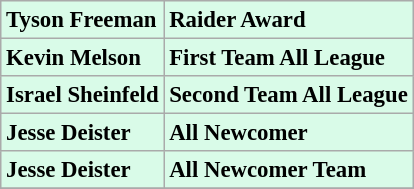<table class="wikitable" style="background:#d9fbe8; font-size:95%;">
<tr>
<td><strong>Tyson Freeman</strong></td>
<td><strong>Raider Award</strong></td>
</tr>
<tr>
<td><strong>Kevin Melson</strong></td>
<td><strong>First Team All League</strong></td>
</tr>
<tr>
<td><strong>Israel Sheinfeld</strong></td>
<td><strong>Second Team All League</strong></td>
</tr>
<tr>
<td><strong>Jesse Deister</strong></td>
<td><strong>All Newcomer</strong></td>
</tr>
<tr>
<td><strong>Jesse Deister</strong></td>
<td><strong>All Newcomer Team</strong></td>
</tr>
<tr>
</tr>
</table>
